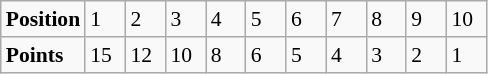<table class="wikitable" style="font-size: 90%;">
<tr>
<td><strong>Position</strong></td>
<td width=20>1</td>
<td width=20>2</td>
<td width=20>3</td>
<td width=20>4</td>
<td width=20>5</td>
<td width=20>6</td>
<td width=20>7</td>
<td width=20>8</td>
<td width=20>9</td>
<td width=20>10</td>
</tr>
<tr>
<td><strong>Points</strong></td>
<td>15</td>
<td>12</td>
<td>10</td>
<td>8</td>
<td>6</td>
<td>5</td>
<td>4</td>
<td>3</td>
<td>2</td>
<td>1</td>
</tr>
</table>
